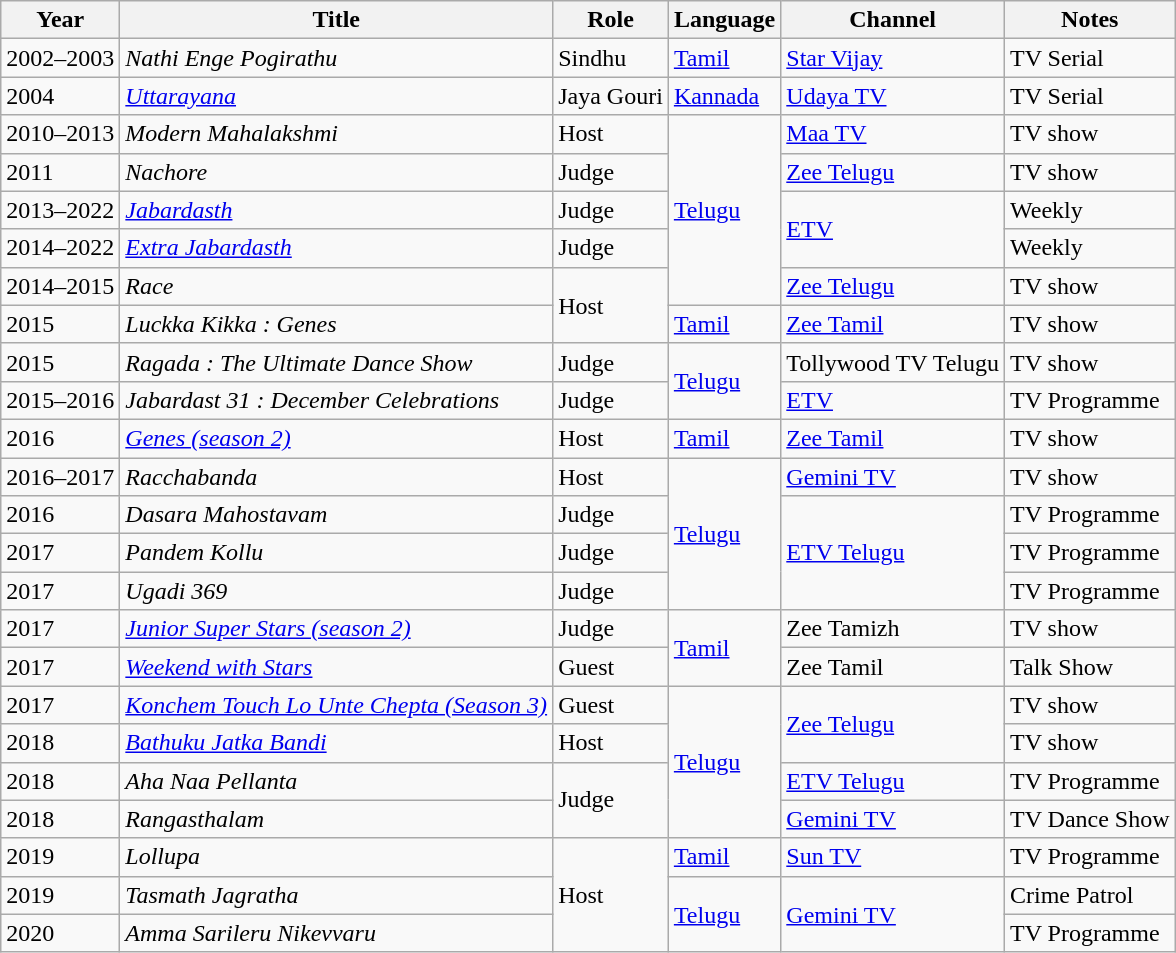<table class="wikitable">
<tr>
<th>Year</th>
<th>Title</th>
<th>Role</th>
<th>Language</th>
<th>Channel</th>
<th>Notes</th>
</tr>
<tr>
<td>2002–2003</td>
<td><em>Nathi Enge Pogirathu</em></td>
<td>Sindhu</td>
<td><a href='#'>Tamil</a></td>
<td><a href='#'>Star Vijay</a></td>
<td>TV Serial</td>
</tr>
<tr>
<td>2004</td>
<td><em><a href='#'>Uttarayana</a></em></td>
<td>Jaya Gouri</td>
<td><a href='#'>Kannada</a></td>
<td><a href='#'>Udaya TV</a></td>
<td>TV Serial</td>
</tr>
<tr>
<td>2010–2013</td>
<td><em>Modern Mahalakshmi</em></td>
<td>Host</td>
<td rowspan="5"><a href='#'>Telugu</a></td>
<td><a href='#'>Maa TV</a></td>
<td>TV show</td>
</tr>
<tr>
<td>2011</td>
<td><em>Nachore</em></td>
<td>Judge</td>
<td><a href='#'>Zee Telugu</a></td>
<td>TV show</td>
</tr>
<tr>
<td>2013–2022</td>
<td><em><a href='#'>Jabardasth</a></em></td>
<td>Judge</td>
<td rowspan="2"><a href='#'>ETV</a></td>
<td>Weekly</td>
</tr>
<tr>
<td>2014–2022</td>
<td><em><a href='#'>Extra Jabardasth</a></em></td>
<td>Judge</td>
<td>Weekly</td>
</tr>
<tr>
<td>2014–2015</td>
<td><em>Race</em></td>
<td rowspan="2">Host</td>
<td><a href='#'>Zee Telugu</a></td>
<td>TV show</td>
</tr>
<tr>
<td>2015</td>
<td><em>Luckka Kikka : Genes</em></td>
<td><a href='#'>Tamil</a></td>
<td><a href='#'>Zee Tamil</a></td>
<td>TV show</td>
</tr>
<tr>
<td>2015</td>
<td><em>Ragada : The Ultimate Dance Show</em></td>
<td>Judge</td>
<td rowspan="2"><a href='#'>Telugu</a></td>
<td>Tollywood TV Telugu</td>
<td>TV show</td>
</tr>
<tr>
<td>2015–2016</td>
<td><em>Jabardast 31 : December Celebrations</em></td>
<td>Judge</td>
<td><a href='#'>ETV</a></td>
<td>TV Programme</td>
</tr>
<tr>
<td>2016</td>
<td><em><a href='#'>Genes (season 2)</a></em></td>
<td>Host</td>
<td><a href='#'>Tamil</a></td>
<td><a href='#'>Zee Tamil</a></td>
<td>TV show</td>
</tr>
<tr>
<td>2016–2017</td>
<td><em>Racchabanda</em></td>
<td>Host</td>
<td rowspan="4"><a href='#'>Telugu</a></td>
<td><a href='#'>Gemini TV</a></td>
<td>TV show</td>
</tr>
<tr>
<td>2016</td>
<td><em>Dasara Mahostavam</em></td>
<td>Judge</td>
<td rowspan="3"><a href='#'>ETV Telugu</a></td>
<td>TV Programme</td>
</tr>
<tr>
<td>2017</td>
<td><em>Pandem Kollu</em></td>
<td>Judge</td>
<td>TV Programme</td>
</tr>
<tr>
<td>2017</td>
<td><em>Ugadi 369</em></td>
<td>Judge</td>
<td>TV Programme</td>
</tr>
<tr>
<td>2017</td>
<td><em><a href='#'>Junior Super Stars (season 2)</a></em></td>
<td>Judge</td>
<td rowspan="2"><a href='#'>Tamil</a></td>
<td>Zee Tamizh</td>
<td>TV show</td>
</tr>
<tr>
<td>2017</td>
<td><em><a href='#'>Weekend with Stars</a></em></td>
<td>Guest</td>
<td>Zee Tamil</td>
<td>Talk Show</td>
</tr>
<tr>
<td>2017</td>
<td><em><a href='#'>Konchem Touch Lo Unte Chepta (Season 3)</a></em></td>
<td>Guest</td>
<td rowspan="4"><a href='#'>Telugu</a></td>
<td rowspan="2"><a href='#'>Zee Telugu</a></td>
<td>TV show</td>
</tr>
<tr>
<td>2018</td>
<td><em><a href='#'>Bathuku Jatka Bandi</a></em></td>
<td>Host</td>
<td>TV show</td>
</tr>
<tr>
<td>2018</td>
<td><em>Aha Naa Pellanta</em></td>
<td rowspan="2">Judge</td>
<td><a href='#'>ETV Telugu</a></td>
<td>TV Programme</td>
</tr>
<tr>
<td>2018</td>
<td><em>Rangasthalam</em></td>
<td><a href='#'>Gemini TV</a></td>
<td>TV Dance Show</td>
</tr>
<tr>
<td>2019</td>
<td><em>Lollupa</em></td>
<td rowspan="3">Host</td>
<td><a href='#'>Tamil</a></td>
<td><a href='#'>Sun TV</a></td>
<td>TV Programme</td>
</tr>
<tr>
<td>2019</td>
<td><em>Tasmath Jagratha</em></td>
<td rowspan="2"><a href='#'>Telugu</a></td>
<td rowspan="2"><a href='#'>Gemini TV</a></td>
<td>Crime Patrol</td>
</tr>
<tr>
<td>2020</td>
<td><em>Amma Sarileru Nikevvaru</em></td>
<td>TV Programme</td>
</tr>
</table>
